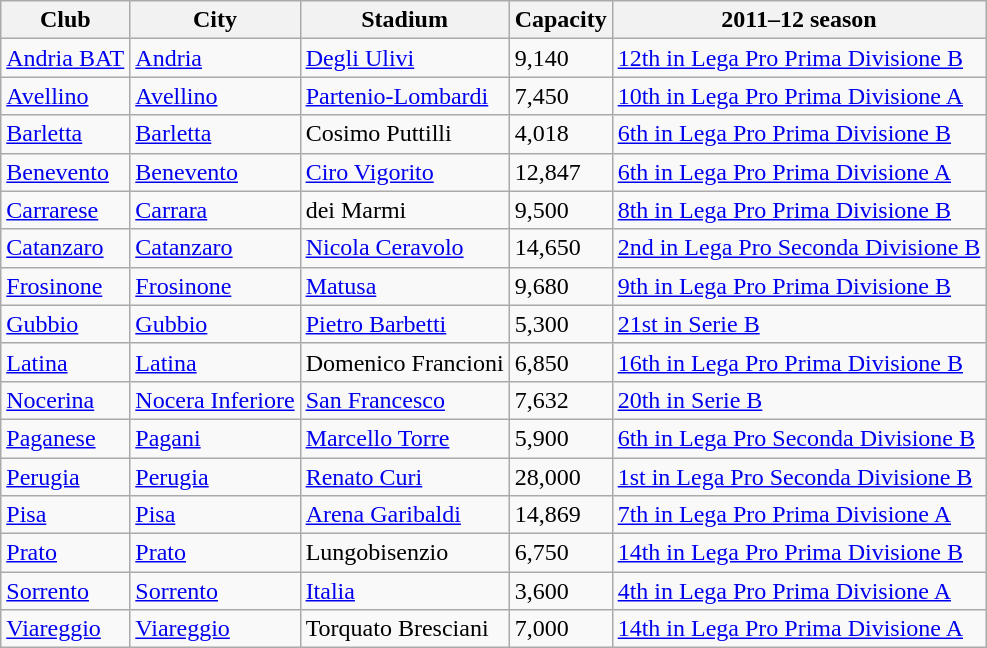<table class="wikitable sortable">
<tr>
<th>Club</th>
<th>City</th>
<th>Stadium</th>
<th>Capacity</th>
<th>2011–12 season</th>
</tr>
<tr>
<td><a href='#'>Andria BAT</a></td>
<td><a href='#'>Andria</a></td>
<td><a href='#'>Degli Ulivi</a></td>
<td>9,140</td>
<td><a href='#'>12th in Lega Pro Prima Divisione B</a></td>
</tr>
<tr>
<td><a href='#'>Avellino</a></td>
<td><a href='#'>Avellino</a></td>
<td><a href='#'>Partenio-Lombardi</a></td>
<td>7,450</td>
<td><a href='#'>10th in Lega Pro Prima Divisione A</a></td>
</tr>
<tr>
<td><a href='#'>Barletta</a></td>
<td><a href='#'>Barletta</a></td>
<td>Cosimo Puttilli</td>
<td>4,018</td>
<td><a href='#'>6th in Lega Pro Prima Divisione B</a></td>
</tr>
<tr>
<td><a href='#'>Benevento</a></td>
<td><a href='#'>Benevento</a></td>
<td><a href='#'>Ciro Vigorito</a></td>
<td>12,847</td>
<td><a href='#'>6th in Lega Pro Prima Divisione A</a></td>
</tr>
<tr>
<td><a href='#'>Carrarese</a></td>
<td><a href='#'>Carrara</a></td>
<td>dei Marmi</td>
<td>9,500</td>
<td><a href='#'>8th in Lega Pro Prima Divisione B</a></td>
</tr>
<tr>
<td><a href='#'>Catanzaro</a></td>
<td><a href='#'>Catanzaro</a></td>
<td><a href='#'>Nicola Ceravolo</a></td>
<td>14,650</td>
<td><a href='#'>2nd in Lega Pro Seconda Divisione B</a></td>
</tr>
<tr>
<td><a href='#'>Frosinone</a></td>
<td><a href='#'>Frosinone</a></td>
<td><a href='#'>Matusa</a></td>
<td>9,680</td>
<td><a href='#'>9th in Lega Pro Prima Divisione B</a></td>
</tr>
<tr>
<td><a href='#'>Gubbio</a></td>
<td><a href='#'>Gubbio</a></td>
<td><a href='#'>Pietro Barbetti</a></td>
<td>5,300</td>
<td><a href='#'>21st in Serie B</a></td>
</tr>
<tr>
<td><a href='#'>Latina</a></td>
<td><a href='#'>Latina</a></td>
<td>Domenico Francioni</td>
<td>6,850</td>
<td><a href='#'>16th in Lega Pro Prima Divisione B</a></td>
</tr>
<tr>
<td><a href='#'>Nocerina</a></td>
<td><a href='#'>Nocera Inferiore</a></td>
<td><a href='#'>San Francesco</a></td>
<td>7,632</td>
<td><a href='#'>20th in Serie B</a></td>
</tr>
<tr>
<td><a href='#'>Paganese</a></td>
<td><a href='#'>Pagani</a></td>
<td><a href='#'>Marcello Torre</a></td>
<td>5,900</td>
<td><a href='#'>6th in Lega Pro Seconda Divisione B</a></td>
</tr>
<tr>
<td><a href='#'>Perugia</a></td>
<td><a href='#'>Perugia</a></td>
<td><a href='#'>Renato Curi</a></td>
<td>28,000</td>
<td><a href='#'>1st in Lega Pro Seconda Divisione B</a></td>
</tr>
<tr>
<td><a href='#'>Pisa</a></td>
<td><a href='#'>Pisa</a></td>
<td><a href='#'>Arena Garibaldi</a></td>
<td>14,869</td>
<td><a href='#'>7th in Lega Pro Prima Divisione A</a></td>
</tr>
<tr>
<td><a href='#'>Prato</a></td>
<td><a href='#'>Prato</a></td>
<td>Lungobisenzio</td>
<td>6,750</td>
<td><a href='#'>14th in Lega Pro Prima Divisione B</a></td>
</tr>
<tr>
<td><a href='#'>Sorrento</a></td>
<td><a href='#'>Sorrento</a></td>
<td><a href='#'>Italia</a></td>
<td>3,600</td>
<td><a href='#'>4th in Lega Pro Prima Divisione A</a></td>
</tr>
<tr>
<td><a href='#'>Viareggio</a></td>
<td><a href='#'>Viareggio</a></td>
<td>Torquato Bresciani</td>
<td>7,000</td>
<td><a href='#'>14th in Lega Pro Prima Divisione A</a></td>
</tr>
</table>
